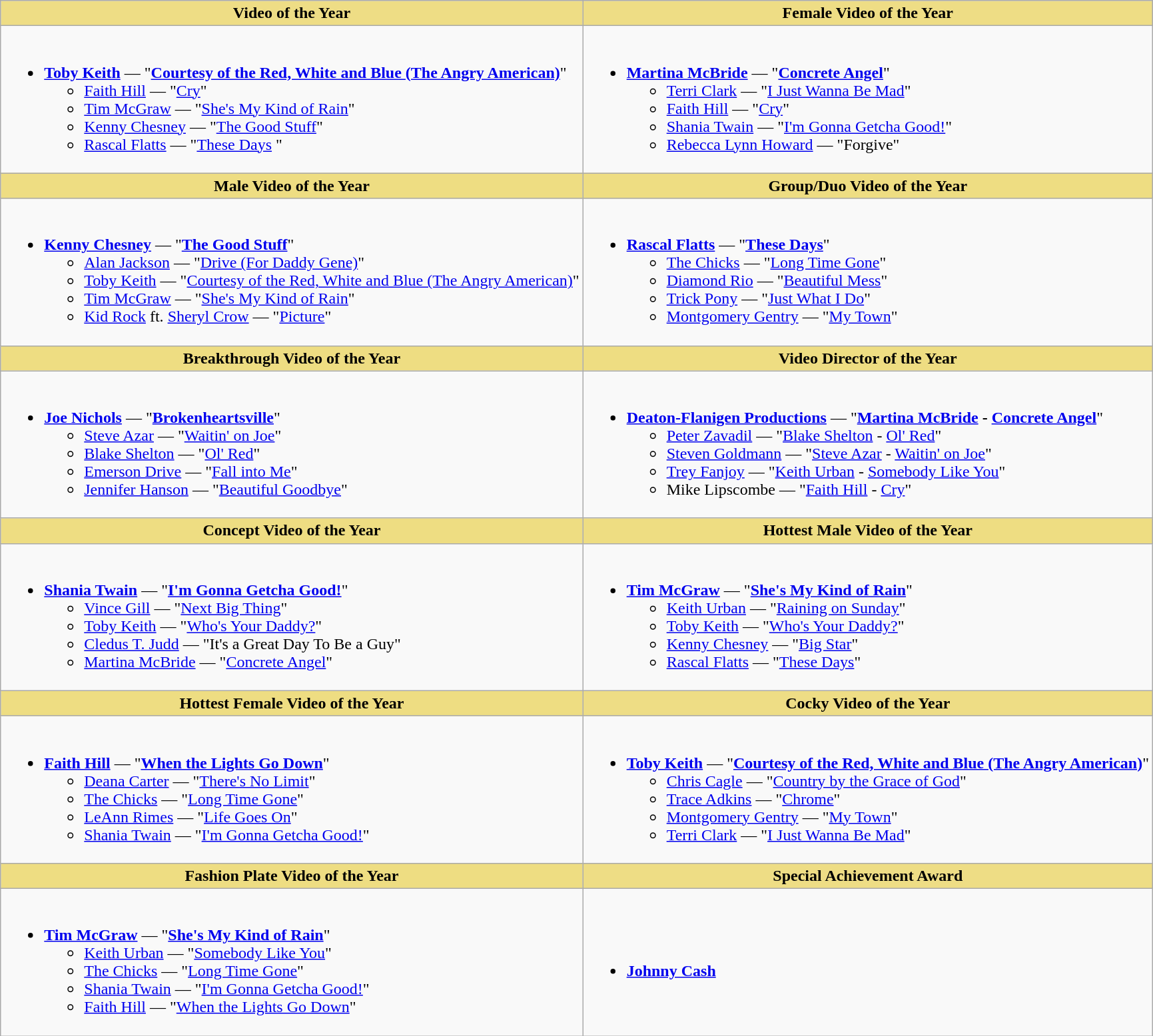<table class="wikitable">
<tr>
<th style="background:#EEDD85; width=50%">Video of the Year</th>
<th style="background:#EEDD85; width=50%">Female Video of the Year</th>
</tr>
<tr>
<td valign="top"><br><ul><li><strong><a href='#'>Toby Keith</a></strong> — "<strong><a href='#'>Courtesy of the Red, White and Blue (The Angry American)</a></strong>"<ul><li><a href='#'>Faith Hill</a> — "<a href='#'>Cry</a>"</li><li><a href='#'>Tim McGraw</a> — "<a href='#'>She's My Kind of Rain</a>"</li><li><a href='#'>Kenny Chesney</a> — "<a href='#'>The Good Stuff</a>"</li><li><a href='#'>Rascal Flatts</a> — "<a href='#'>These Days</a> "</li></ul></li></ul></td>
<td valign="top"><br><ul><li><strong><a href='#'>Martina McBride</a></strong> — "<strong><a href='#'>Concrete Angel</a></strong>"<ul><li><a href='#'>Terri Clark</a> — "<a href='#'>I Just Wanna Be Mad</a>"</li><li><a href='#'>Faith Hill</a> — "<a href='#'>Cry</a>"</li><li><a href='#'>Shania Twain</a> — "<a href='#'>I'm Gonna Getcha Good!</a>"</li><li><a href='#'>Rebecca Lynn Howard</a> — "Forgive"</li></ul></li></ul></td>
</tr>
<tr>
<th style="background:#EEDD82; width=50%">Male Video of the Year</th>
<th style="background:#EEDD82; width=50%">Group/Duo Video of the Year</th>
</tr>
<tr>
<td valign="top"><br><ul><li><strong><a href='#'>Kenny Chesney</a></strong> — "<strong><a href='#'>The Good Stuff</a></strong>"<ul><li><a href='#'>Alan Jackson</a> — "<a href='#'>Drive (For Daddy Gene)</a>"</li><li><a href='#'>Toby Keith</a> — "<a href='#'>Courtesy of the Red, White and Blue (The Angry American)</a>"</li><li><a href='#'>Tim McGraw</a> — "<a href='#'>She's My Kind of Rain</a>"</li><li><a href='#'>Kid Rock</a> ft. <a href='#'>Sheryl Crow</a> — "<a href='#'>Picture</a>"</li></ul></li></ul></td>
<td valign="top"><br><ul><li><strong><a href='#'>Rascal Flatts</a></strong> — "<a href='#'><strong>These Days</strong></a>"<ul><li><a href='#'>The Chicks</a> — "<a href='#'>Long Time Gone</a>"</li><li><a href='#'>Diamond Rio</a> — "<a href='#'>Beautiful Mess</a>"</li><li><a href='#'>Trick Pony</a> — "<a href='#'>Just What I Do</a>"</li><li><a href='#'>Montgomery Gentry</a> — "<a href='#'>My Town</a>"</li></ul></li></ul></td>
</tr>
<tr>
<th style="background:#EEDD82; width=50%">Breakthrough Video of the Year</th>
<th style="background:#EEDD82; width=50%">Video Director of the Year</th>
</tr>
<tr>
<td valign="top"><br><ul><li><strong><a href='#'>Joe Nichols</a></strong> — "<strong><a href='#'>Brokenheartsville</a></strong>"<ul><li><a href='#'>Steve Azar</a> — "<a href='#'>Waitin' on Joe</a>"</li><li><a href='#'>Blake Shelton</a> — "<a href='#'>Ol' Red</a>"</li><li><a href='#'>Emerson Drive</a> — "<a href='#'>Fall into Me</a>"</li><li><a href='#'>Jennifer Hanson</a> — "<a href='#'>Beautiful Goodbye</a>"</li></ul></li></ul></td>
<td valign="top"><br><ul><li><strong><a href='#'>Deaton-Flanigen Productions</a></strong> — "<strong><a href='#'>Martina McBride</a> - <a href='#'>Concrete Angel</a></strong>"<ul><li><a href='#'>Peter Zavadil</a> — "<a href='#'>Blake Shelton</a> - <a href='#'>Ol' Red</a>"</li><li><a href='#'>Steven Goldmann</a> — "<a href='#'>Steve Azar</a> - <a href='#'>Waitin' on Joe</a>"</li><li><a href='#'>Trey Fanjoy</a> — "<a href='#'>Keith Urban</a> - <a href='#'>Somebody Like You</a>"</li><li>Mike Lipscombe — "<a href='#'>Faith Hill</a> - <a href='#'>Cry</a>"</li></ul></li></ul></td>
</tr>
<tr>
<th style="background:#EEDD82; width=50%">Concept Video of the Year</th>
<th style="background:#EEDD82; width=50%">Hottest Male Video of the Year</th>
</tr>
<tr>
<td valign="top"><br><ul><li><strong><a href='#'>Shania Twain</a></strong> — "<strong><a href='#'>I'm Gonna Getcha Good!</a></strong>"<ul><li><a href='#'>Vince Gill</a> — "<a href='#'>Next Big Thing</a>"</li><li><a href='#'>Toby Keith</a> — "<a href='#'>Who's Your Daddy?</a>"</li><li><a href='#'>Cledus T. Judd</a> — "It's a Great Day To Be a Guy"</li><li><a href='#'>Martina McBride</a> — "<a href='#'>Concrete Angel</a>"</li></ul></li></ul></td>
<td valign="top"><br><ul><li><strong><a href='#'>Tim McGraw</a></strong> — "<strong><a href='#'>She's My Kind of Rain</a></strong>"<ul><li><a href='#'>Keith Urban</a> — "<a href='#'>Raining on Sunday</a>"</li><li><a href='#'>Toby Keith</a> — "<a href='#'>Who's Your Daddy?</a>"</li><li><a href='#'>Kenny Chesney</a> — "<a href='#'>Big Star</a>"</li><li><a href='#'>Rascal Flatts</a> — "<a href='#'>These Days</a>"</li></ul></li></ul></td>
</tr>
<tr>
<th style="background:#EEDD82; width=50%">Hottest Female Video of the Year</th>
<th style="background:#EEDD85; width=50%">Cocky Video of the Year</th>
</tr>
<tr>
<td><br><ul><li><strong><a href='#'>Faith Hill</a></strong> — "<a href='#'><strong>When the Lights Go Down</strong></a>"<ul><li><a href='#'>Deana Carter</a> — "<a href='#'>There's No Limit</a>"</li><li><a href='#'>The Chicks</a> — "<a href='#'>Long Time Gone</a>"</li><li><a href='#'>LeAnn Rimes</a> — "<a href='#'>Life Goes On</a>"</li><li><a href='#'>Shania Twain</a> — "<a href='#'>I'm Gonna Getcha Good!</a>"</li></ul></li></ul></td>
<td><br><ul><li><strong><a href='#'>Toby Keith</a></strong> — "<strong><a href='#'>Courtesy of the Red, White and Blue (The Angry American)</a></strong>"<ul><li><a href='#'>Chris Cagle</a> — "<a href='#'>Country by the Grace of God</a>"</li><li><a href='#'>Trace Adkins</a> — "<a href='#'>Chrome</a>"</li><li><a href='#'>Montgomery Gentry</a> — "<a href='#'>My Town</a>"</li><li><a href='#'>Terri Clark</a> — "<a href='#'>I Just Wanna Be Mad</a>"</li></ul></li></ul></td>
</tr>
<tr>
<th style="background:#EEDD82; width=50%">Fashion Plate Video of the Year</th>
<th style="background:#EEDD85; width=50%">Special Achievement Award</th>
</tr>
<tr>
<td><br><ul><li><strong><a href='#'>Tim McGraw</a></strong> — "<strong><a href='#'>She's My Kind of Rain</a></strong>"<ul><li><a href='#'>Keith Urban</a> — "<a href='#'>Somebody Like You</a>"</li><li><a href='#'>The Chicks</a> — "<a href='#'>Long Time Gone</a>"</li><li><a href='#'>Shania Twain</a> — "<a href='#'>I'm Gonna Getcha Good!</a>"</li><li><a href='#'>Faith Hill</a> — "<a href='#'>When the Lights Go Down</a>"</li></ul></li></ul></td>
<td><br><ul><li><strong><a href='#'>Johnny Cash</a></strong></li></ul></td>
</tr>
</table>
